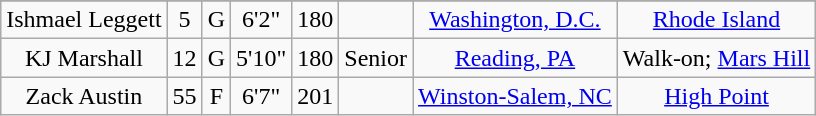<table class="wikitable sortable" border="1" style="text-align:center;">
<tr align=center>
</tr>
<tr>
<td>Ishmael Leggett</td>
<td>5</td>
<td>G</td>
<td>6'2"</td>
<td>180</td>
<td></td>
<td><a href='#'>Washington, D.C.</a></td>
<td><a href='#'>Rhode Island</a></td>
</tr>
<tr>
<td>KJ Marshall</td>
<td>12</td>
<td>G</td>
<td>5'10"</td>
<td>180</td>
<td>Senior</td>
<td><a href='#'>Reading, PA</a></td>
<td>Walk-on; <a href='#'>Mars Hill</a></td>
</tr>
<tr>
<td>Zack Austin</td>
<td>55</td>
<td>F</td>
<td>6'7"</td>
<td>201</td>
<td></td>
<td><a href='#'>Winston-Salem, NC</a></td>
<td><a href='#'>High Point</a></td>
</tr>
</table>
